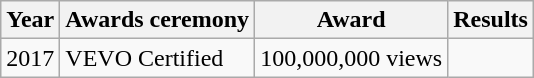<table class="wikitable">
<tr>
<th>Year</th>
<th>Awards ceremony</th>
<th>Award</th>
<th>Results</th>
</tr>
<tr>
<td>2017</td>
<td>VEVO Certified</td>
<td>100,000,000 views</td>
<td></td>
</tr>
</table>
